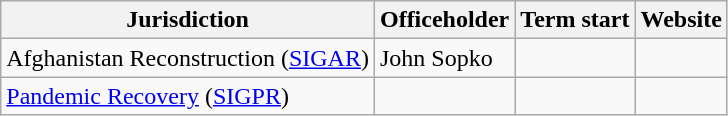<table class="wikitable sortable">
<tr style="vertical-align:bottom;">
<th>Jurisdiction</th>
<th>Officeholder</th>
<th>Term start</th>
<th>Website</th>
</tr>
<tr>
<td>Afghanistan Reconstruction (<a href='#'>SIGAR</a>)</td>
<td>John Sopko</td>
<td></td>
<td></td>
</tr>
<tr>
<td><a href='#'>Pandemic Recovery</a> (<a href='#'>SIGPR</a>)</td>
<td></td>
<td></td>
<td></td>
</tr>
</table>
